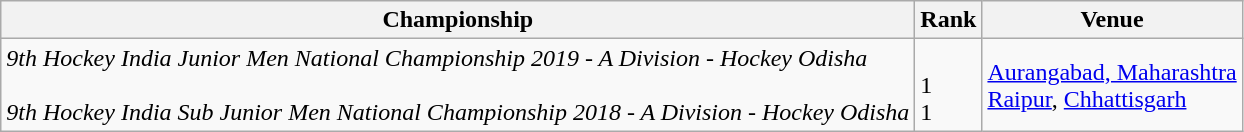<table class="wikitable" style="text-align: left;">
<tr>
<th>Championship</th>
<th>Rank</th>
<th>Venue</th>
</tr>
<tr>
<td><em>9th Hockey India Junior Men National Championship 2019 - A Division - Hockey Odisha</em> <br><br><em>9th Hockey India Sub Junior Men National Championship 2018 - A Division - Hockey Odisha</em> <br></td>
<td><div><br>1 <br> 1</div></td>
<td><a href='#'>Aurangabad, Maharashtra</a> <br> <a href='#'>Raipur</a>, <a href='#'>Chhattisgarh</a></td>
</tr>
</table>
